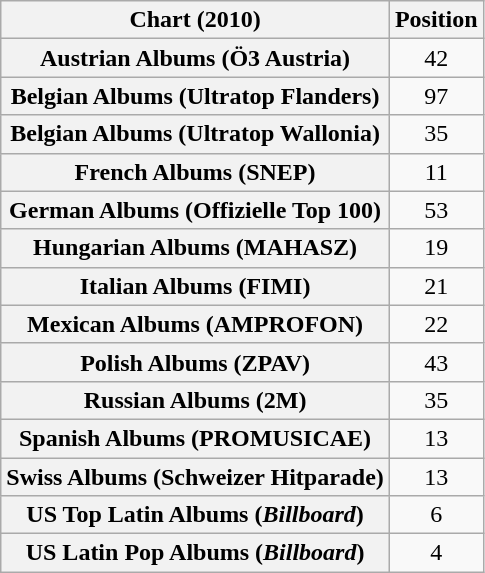<table class="wikitable sortable plainrowheaders" style="text-align:center">
<tr>
<th scope="col">Chart (2010)</th>
<th scope="col">Position</th>
</tr>
<tr>
<th scope="row">Austrian Albums (Ö3 Austria)</th>
<td>42</td>
</tr>
<tr>
<th scope="row">Belgian Albums (Ultratop Flanders)</th>
<td>97</td>
</tr>
<tr>
<th scope="row">Belgian Albums (Ultratop Wallonia)</th>
<td>35</td>
</tr>
<tr>
<th scope="row">French Albums (SNEP)</th>
<td>11</td>
</tr>
<tr>
<th scope="row">German Albums (Offizielle Top 100)</th>
<td>53</td>
</tr>
<tr>
<th scope="row">Hungarian Albums (MAHASZ)</th>
<td>19</td>
</tr>
<tr>
<th scope="row">Italian Albums (FIMI)</th>
<td>21</td>
</tr>
<tr>
<th scope="row">Mexican Albums (AMPROFON)</th>
<td>22</td>
</tr>
<tr>
<th scope="row">Polish Albums (ZPAV)</th>
<td>43</td>
</tr>
<tr>
<th scope="row">Russian Albums (2M)</th>
<td style="text-align:center;">35</td>
</tr>
<tr>
<th scope="row">Spanish Albums (PROMUSICAE)</th>
<td>13</td>
</tr>
<tr>
<th scope="row">Swiss Albums (Schweizer Hitparade)</th>
<td>13</td>
</tr>
<tr>
<th scope="row">US Top Latin Albums (<em>Billboard</em>)</th>
<td>6</td>
</tr>
<tr>
<th scope="row">US Latin Pop Albums (<em>Billboard</em>)</th>
<td>4</td>
</tr>
</table>
